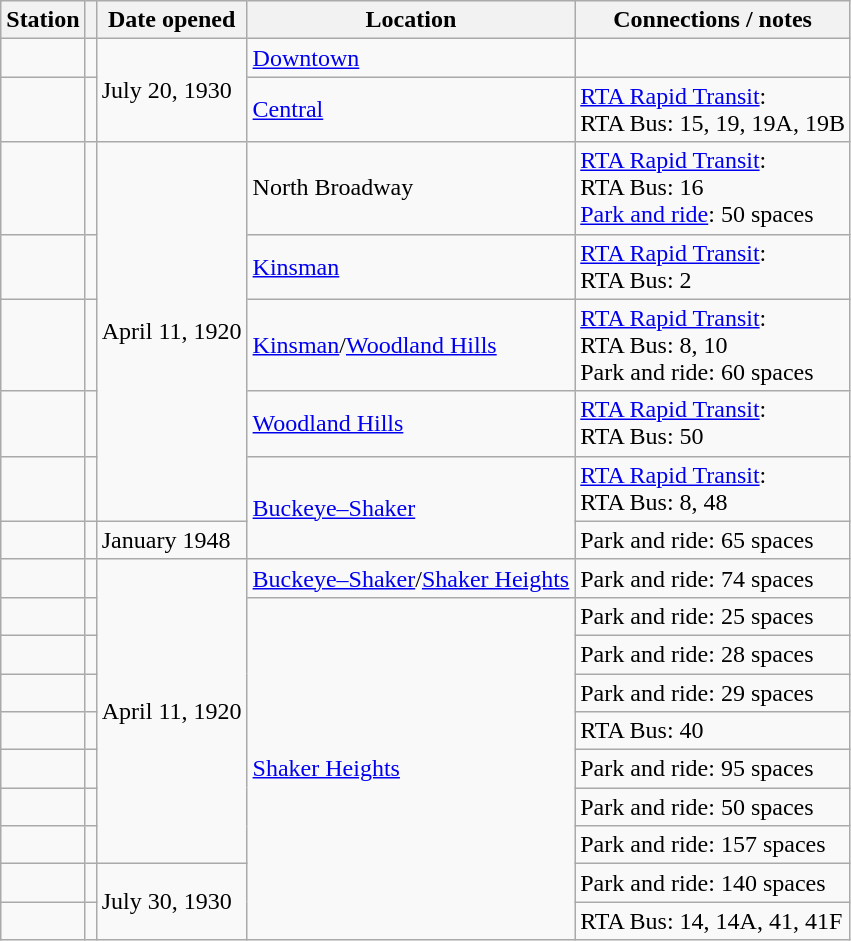<table class="wikitable sortable">
<tr>
<th>Station</th>
<th></th>
<th>Date opened</th>
<th>Location</th>
<th class="unsortable">Connections / notes</th>
</tr>
<tr>
<td align="right"></td>
<td></td>
<td rowspan="2">July 20, 1930</td>
<td><a href='#'>Downtown</a></td>
<td></td>
</tr>
<tr>
<td align="right"></td>
<td></td>
<td><a href='#'>Central</a></td>
<td> <a href='#'>RTA Rapid Transit</a>:  <br> RTA Bus: 15, 19, 19A, 19B</td>
</tr>
<tr>
<td align="right"></td>
<td></td>
<td rowspan="5">April 11, 1920</td>
<td>North Broadway</td>
<td> <a href='#'>RTA Rapid Transit</a>:  <br> RTA Bus: 16<br> <a href='#'>Park and ride</a>: 50 spaces</td>
</tr>
<tr>
<td align="right"></td>
<td></td>
<td><a href='#'>Kinsman</a></td>
<td> <a href='#'>RTA Rapid Transit</a>: <br> RTA Bus: 2</td>
</tr>
<tr>
<td align="right"></td>
<td></td>
<td><a href='#'>Kinsman</a>/<wbr><a href='#'>Woodland Hills</a></td>
<td> <a href='#'>RTA Rapid Transit</a>: <br> RTA Bus: 8, 10<br> Park and ride: 60 spaces</td>
</tr>
<tr>
<td align="right"></td>
<td></td>
<td><a href='#'>Woodland Hills</a></td>
<td> <a href='#'>RTA Rapid Transit</a>: <br> RTA Bus: 50</td>
</tr>
<tr>
<td align="right"></td>
<td></td>
<td rowspan="2"><a href='#'>Buckeye–Shaker</a></td>
<td> <a href='#'>RTA Rapid Transit</a>: <br> RTA Bus: 8, 48</td>
</tr>
<tr>
<td align="right"></td>
<td></td>
<td>January 1948</td>
<td> Park and ride: 65 spaces</td>
</tr>
<tr>
<td align="right"></td>
<td></td>
<td rowspan="8">April 11, 1920</td>
<td><a href='#'>Buckeye–Shaker</a>/<wbr><a href='#'>Shaker Heights</a></td>
<td> Park and ride: 74 spaces</td>
</tr>
<tr>
<td align="right"></td>
<td></td>
<td rowspan="9"><a href='#'>Shaker Heights</a></td>
<td> Park and ride: 25 spaces</td>
</tr>
<tr>
<td align="right"></td>
<td></td>
<td> Park and ride: 28 spaces</td>
</tr>
<tr>
<td align="right"></td>
<td></td>
<td> Park and ride: 29 spaces</td>
</tr>
<tr>
<td align="right"></td>
<td></td>
<td> RTA Bus: 40</td>
</tr>
<tr>
<td align="right"></td>
<td></td>
<td> Park and ride: 95 spaces</td>
</tr>
<tr>
<td align="right"></td>
<td></td>
<td> Park and ride: 50 spaces</td>
</tr>
<tr>
<td align="right"></td>
<td></td>
<td> Park and ride: 157 spaces</td>
</tr>
<tr>
<td align="right"></td>
<td></td>
<td rowspan="2">July 30, 1930</td>
<td> Park and ride: 140 spaces</td>
</tr>
<tr>
<td align="right"></td>
<td></td>
<td> RTA Bus: 14, 14A, 41, 41F</td>
</tr>
</table>
